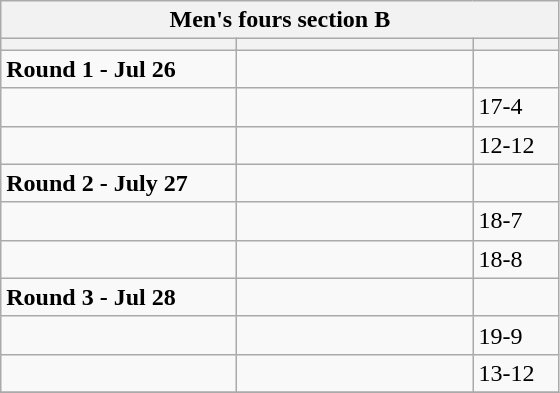<table class="wikitable">
<tr>
<th colspan="3">Men's fours section B</th>
</tr>
<tr>
<th width=150></th>
<th width=150></th>
<th width=50></th>
</tr>
<tr>
<td><strong>Round 1 - Jul 26</strong></td>
<td></td>
<td></td>
</tr>
<tr>
<td></td>
<td></td>
<td>17-4</td>
</tr>
<tr>
<td></td>
<td></td>
<td>12-12</td>
</tr>
<tr>
<td><strong>Round 2 - July 27</strong></td>
<td></td>
<td></td>
</tr>
<tr>
<td></td>
<td></td>
<td>18-7</td>
</tr>
<tr>
<td></td>
<td></td>
<td>18-8</td>
</tr>
<tr>
<td><strong>Round 3 - Jul 28</strong></td>
<td></td>
<td></td>
</tr>
<tr>
<td></td>
<td></td>
<td>19-9</td>
</tr>
<tr>
<td></td>
<td></td>
<td>13-12</td>
</tr>
<tr>
</tr>
</table>
